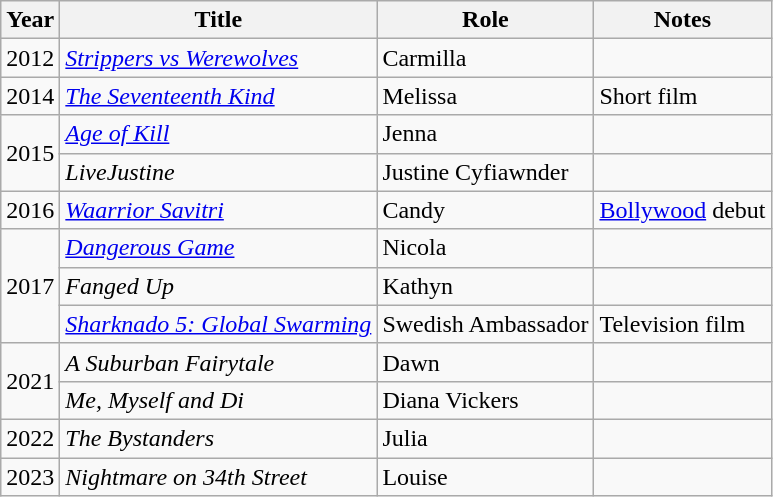<table class="wikitable sortable">
<tr>
<th>Year</th>
<th>Title</th>
<th>Role</th>
<th>Notes</th>
</tr>
<tr>
<td>2012</td>
<td><em><a href='#'>Strippers vs Werewolves</a></em></td>
<td>Carmilla</td>
<td></td>
</tr>
<tr>
<td>2014</td>
<td><em><a href='#'>The Seventeenth Kind</a></em></td>
<td>Melissa</td>
<td>Short film</td>
</tr>
<tr>
<td rowspan="2">2015</td>
<td><em><a href='#'>Age of Kill</a></em></td>
<td>Jenna</td>
<td></td>
</tr>
<tr>
<td><em>LiveJustine</em></td>
<td>Justine Cyfiawnder</td>
<td></td>
</tr>
<tr>
<td>2016</td>
<td><em><a href='#'>Waarrior Savitri</a></em></td>
<td>Candy</td>
<td><a href='#'>Bollywood</a> debut</td>
</tr>
<tr>
<td rowspan="3">2017</td>
<td><em><a href='#'>Dangerous Game</a></em></td>
<td>Nicola</td>
<td></td>
</tr>
<tr>
<td><em>Fanged Up</em></td>
<td>Kathyn</td>
<td></td>
</tr>
<tr>
<td><em><a href='#'>Sharknado 5: Global Swarming</a></em></td>
<td>Swedish Ambassador</td>
<td>Television film</td>
</tr>
<tr>
<td rowspan="2">2021</td>
<td><em>A Suburban Fairytale</em></td>
<td>Dawn</td>
<td></td>
</tr>
<tr>
<td><em>Me, Myself and Di</em></td>
<td>Diana Vickers</td>
<td></td>
</tr>
<tr>
<td>2022</td>
<td><em>The Bystanders</em></td>
<td>Julia</td>
<td></td>
</tr>
<tr>
<td>2023</td>
<td><em>Nightmare on 34th Street</em></td>
<td>Louise</td>
<td></td>
</tr>
</table>
